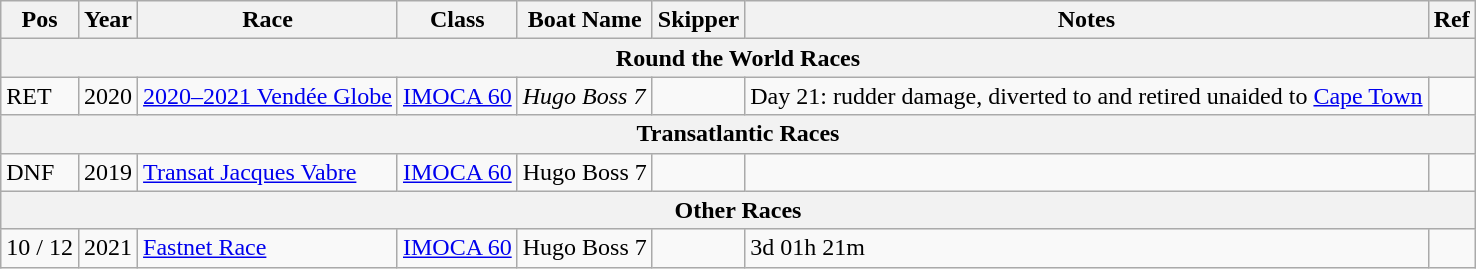<table class="wikitable sortable">
<tr>
<th>Pos</th>
<th>Year</th>
<th>Race</th>
<th>Class</th>
<th>Boat Name</th>
<th>Skipper</th>
<th>Notes</th>
<th>Ref</th>
</tr>
<tr>
<th colspan = 8><strong>Round the World Races</strong></th>
</tr>
<tr>
<td>RET</td>
<td>2020</td>
<td><a href='#'>2020–2021 Vendée Globe</a></td>
<td><a href='#'>IMOCA 60</a></td>
<td><em>Hugo Boss 7</em></td>
<td></td>
<td>Day 21: rudder damage, diverted to and retired unaided to <a href='#'>Cape Town</a></td>
<td></td>
</tr>
<tr>
<th colspan = 8><strong>Transatlantic Races</strong></th>
</tr>
<tr>
<td>DNF</td>
<td>2019</td>
<td><a href='#'>Transat Jacques Vabre</a></td>
<td><a href='#'>IMOCA 60</a></td>
<td>Hugo Boss 7</td>
<td> <br> </td>
<td></td>
<td></td>
</tr>
<tr>
<th colspan = 8><strong>Other Races</strong></th>
</tr>
<tr>
<td>10 / 12</td>
<td>2021</td>
<td><a href='#'>Fastnet Race</a></td>
<td><a href='#'>IMOCA 60</a></td>
<td>Hugo Boss 7</td>
<td> <br> </td>
<td>3d 01h 21m</td>
<td></td>
</tr>
</table>
